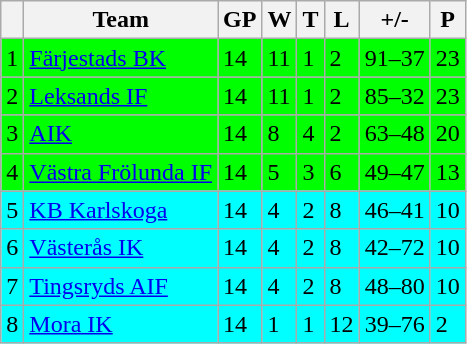<table class="wikitable">
<tr>
<th></th>
<th>Team</th>
<th>GP</th>
<th>W</th>
<th>T</th>
<th>L</th>
<th>+/-</th>
<th>P</th>
</tr>
<tr style="background:#00FF00">
<td>1</td>
<td><a href='#'>Färjestads BK</a></td>
<td>14</td>
<td>11</td>
<td>1</td>
<td>2</td>
<td>91–37</td>
<td>23</td>
</tr>
<tr style="background:#00FF00">
<td>2</td>
<td><a href='#'>Leksands IF</a></td>
<td>14</td>
<td>11</td>
<td>1</td>
<td>2</td>
<td>85–32</td>
<td>23</td>
</tr>
<tr style="background:#00FF00">
<td>3</td>
<td><a href='#'>AIK</a></td>
<td>14</td>
<td>8</td>
<td>4</td>
<td>2</td>
<td>63–48</td>
<td>20</td>
</tr>
<tr style="background:#00FF00">
<td>4</td>
<td><a href='#'>Västra Frölunda IF</a></td>
<td>14</td>
<td>5</td>
<td>3</td>
<td>6</td>
<td>49–47</td>
<td>13</td>
</tr>
<tr style="background:#00FFFF">
<td>5</td>
<td><a href='#'>KB Karlskoga</a></td>
<td>14</td>
<td>4</td>
<td>2</td>
<td>8</td>
<td>46–41</td>
<td>10</td>
</tr>
<tr style="background:#00FFFF">
<td>6</td>
<td><a href='#'>Västerås IK</a></td>
<td>14</td>
<td>4</td>
<td>2</td>
<td>8</td>
<td>42–72</td>
<td>10</td>
</tr>
<tr style="background:#00FFFF">
<td>7</td>
<td><a href='#'>Tingsryds AIF</a></td>
<td>14</td>
<td>4</td>
<td>2</td>
<td>8</td>
<td>48–80</td>
<td>10</td>
</tr>
<tr style="background:#00FFFF">
<td>8</td>
<td><a href='#'>Mora IK</a></td>
<td>14</td>
<td>1</td>
<td>1</td>
<td>12</td>
<td>39–76</td>
<td>2</td>
</tr>
</table>
